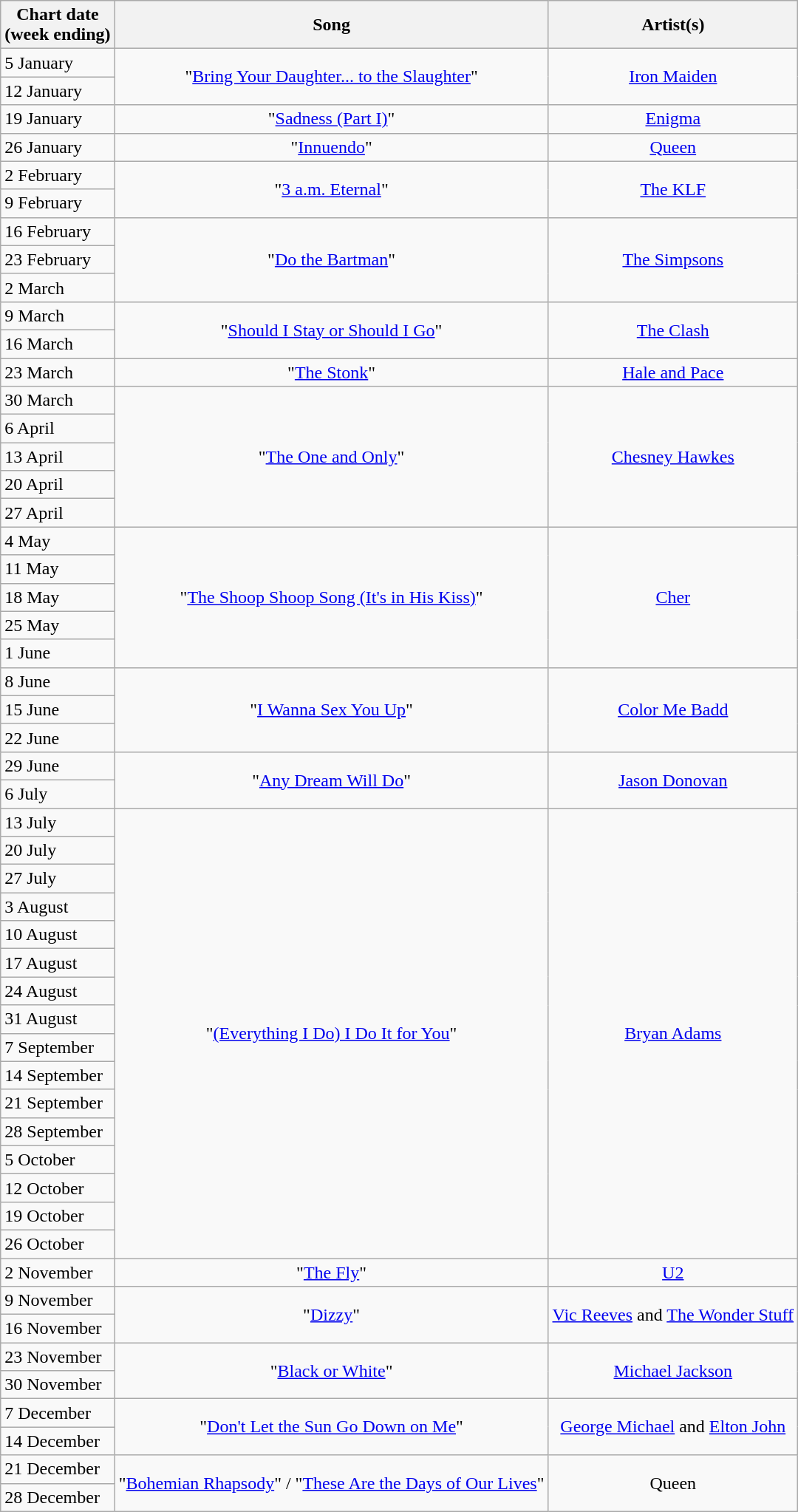<table class="wikitable">
<tr>
<th style="text-align:center;">Chart date<br>(week ending)</th>
<th style="text-align:center;">Song</th>
<th style="text-align:center;">Artist(s)</th>
</tr>
<tr>
<td style="text-align:left;">5 January</td>
<td style="text-align:center;" rowspan="2">"<a href='#'>Bring Your Daughter... to the Slaughter</a>"</td>
<td style="text-align:center;" rowspan="2"><a href='#'>Iron Maiden</a></td>
</tr>
<tr>
<td style="text-align:left;">12 January</td>
</tr>
<tr>
<td style="text-align:left;">19 January</td>
<td style="text-align:center;">"<a href='#'>Sadness (Part I)</a>"</td>
<td style="text-align:center;"><a href='#'>Enigma</a></td>
</tr>
<tr>
<td style="text-align:left;">26 January</td>
<td style="text-align:center;">"<a href='#'>Innuendo</a>"</td>
<td style="text-align:center;"><a href='#'>Queen</a></td>
</tr>
<tr>
<td style="text-align:left;">2 February</td>
<td style="text-align:center;" rowspan="2">"<a href='#'>3 a.m. Eternal</a>"</td>
<td style="text-align:center;" rowspan="2"><a href='#'>The KLF</a></td>
</tr>
<tr>
<td style="text-align:left;">9 February</td>
</tr>
<tr>
<td style="text-align:left;">16 February</td>
<td style="text-align:center;" rowspan="3">"<a href='#'>Do the Bartman</a>"</td>
<td style="text-align:center;" rowspan="3"><a href='#'>The Simpsons</a></td>
</tr>
<tr>
<td style="text-align:left;">23 February</td>
</tr>
<tr>
<td style="text-align:left;">2 March</td>
</tr>
<tr>
<td style="text-align:left;">9 March</td>
<td style="text-align:center;" rowspan="2">"<a href='#'>Should I Stay or Should I Go</a>"</td>
<td style="text-align:center;" rowspan="2"><a href='#'>The Clash</a></td>
</tr>
<tr>
<td style="text-align:left;">16 March</td>
</tr>
<tr>
<td style="text-align:left;">23 March</td>
<td style="text-align:center;">"<a href='#'>The Stonk</a>"</td>
<td style="text-align:center;"><a href='#'>Hale and Pace</a></td>
</tr>
<tr>
<td style="text-align:left;">30 March</td>
<td style="text-align:center;" rowspan="5">"<a href='#'>The One and Only</a>"</td>
<td style="text-align:center;" rowspan="5"><a href='#'>Chesney Hawkes</a></td>
</tr>
<tr>
<td style="text-align:left;">6 April</td>
</tr>
<tr>
<td style="text-align:left;">13 April</td>
</tr>
<tr>
<td style="text-align:left;">20 April</td>
</tr>
<tr>
<td style="text-align:left;">27 April</td>
</tr>
<tr>
<td style="text-align:left;">4 May</td>
<td style="text-align:center;" rowspan="5">"<a href='#'>The Shoop Shoop Song (It's in His Kiss)</a>"</td>
<td style="text-align:center;" rowspan="5"><a href='#'>Cher</a></td>
</tr>
<tr>
<td style="text-align:left;">11 May</td>
</tr>
<tr>
<td style="text-align:left;">18 May</td>
</tr>
<tr>
<td style="text-align:left;">25 May</td>
</tr>
<tr>
<td style="text-align:left;">1 June</td>
</tr>
<tr>
<td style="text-align:left;">8 June</td>
<td style="text-align:center;" rowspan="3">"<a href='#'>I Wanna Sex You Up</a>"</td>
<td style="text-align:center;" rowspan="3"><a href='#'>Color Me Badd</a></td>
</tr>
<tr>
<td style="text-align:left;">15 June</td>
</tr>
<tr>
<td style="text-align:left;">22 June</td>
</tr>
<tr>
<td style="text-align:left;">29 June</td>
<td style="text-align:center;" rowspan="2">"<a href='#'>Any Dream Will Do</a>"</td>
<td style="text-align:center;" rowspan="2"><a href='#'>Jason Donovan</a></td>
</tr>
<tr>
<td style="text-align:left;">6 July</td>
</tr>
<tr>
<td style="text-align:left;">13 July</td>
<td style="text-align:center;" rowspan="16">"<a href='#'>(Everything I Do) I Do It for You</a>"</td>
<td style="text-align:center;" rowspan="16"><a href='#'>Bryan Adams</a></td>
</tr>
<tr>
<td style="text-align:left;">20 July</td>
</tr>
<tr>
<td style="text-align:left;">27 July</td>
</tr>
<tr>
<td style="text-align:left;">3 August</td>
</tr>
<tr>
<td style="text-align:left;">10 August</td>
</tr>
<tr>
<td style="text-align:left;">17 August</td>
</tr>
<tr>
<td style="text-align:left;">24 August</td>
</tr>
<tr>
<td style="text-align:left;">31 August</td>
</tr>
<tr>
<td style="text-align:left;">7 September</td>
</tr>
<tr>
<td style="text-align:left;">14 September</td>
</tr>
<tr>
<td style="text-align:left;">21 September</td>
</tr>
<tr>
<td style="text-align:left;">28 September</td>
</tr>
<tr>
<td style="text-align:left;">5 October</td>
</tr>
<tr>
<td style="text-align:left;">12 October</td>
</tr>
<tr>
<td style="text-align:left;">19 October</td>
</tr>
<tr>
<td style="text-align:left;">26 October</td>
</tr>
<tr>
<td style="text-align:left;">2 November</td>
<td style="text-align:center;">"<a href='#'>The Fly</a>"</td>
<td style="text-align:center;"><a href='#'>U2</a></td>
</tr>
<tr>
<td style="text-align:left;">9 November</td>
<td style="text-align:center;" rowspan="2">"<a href='#'>Dizzy</a>"</td>
<td style="text-align:center;" rowspan="2"><a href='#'>Vic Reeves</a> and <a href='#'>The Wonder Stuff</a></td>
</tr>
<tr>
<td style="text-align:left;">16 November</td>
</tr>
<tr>
<td style="text-align:left;">23 November</td>
<td style="text-align:center;" rowspan="2">"<a href='#'>Black or White</a>"</td>
<td style="text-align:center;" rowspan="2"><a href='#'>Michael Jackson</a></td>
</tr>
<tr>
<td style="text-align:left;">30 November</td>
</tr>
<tr>
<td style="text-align:left;">7 December</td>
<td style="text-align:center;" rowspan="2">"<a href='#'>Don't Let the Sun Go Down on Me</a>"</td>
<td rowspan="2" style="text-align:center;"><a href='#'>George Michael</a> and <a href='#'>Elton John</a></td>
</tr>
<tr>
<td style="text-align:left;">14 December</td>
</tr>
<tr>
<td style="text-align:left;">21 December</td>
<td style="text-align:center;" rowspan="2">"<a href='#'>Bohemian Rhapsody</a>" / "<a href='#'>These Are the Days of Our Lives</a>"</td>
<td style="text-align:center;" rowspan="2">Queen</td>
</tr>
<tr>
<td style="text-align:left;">28 December</td>
</tr>
</table>
